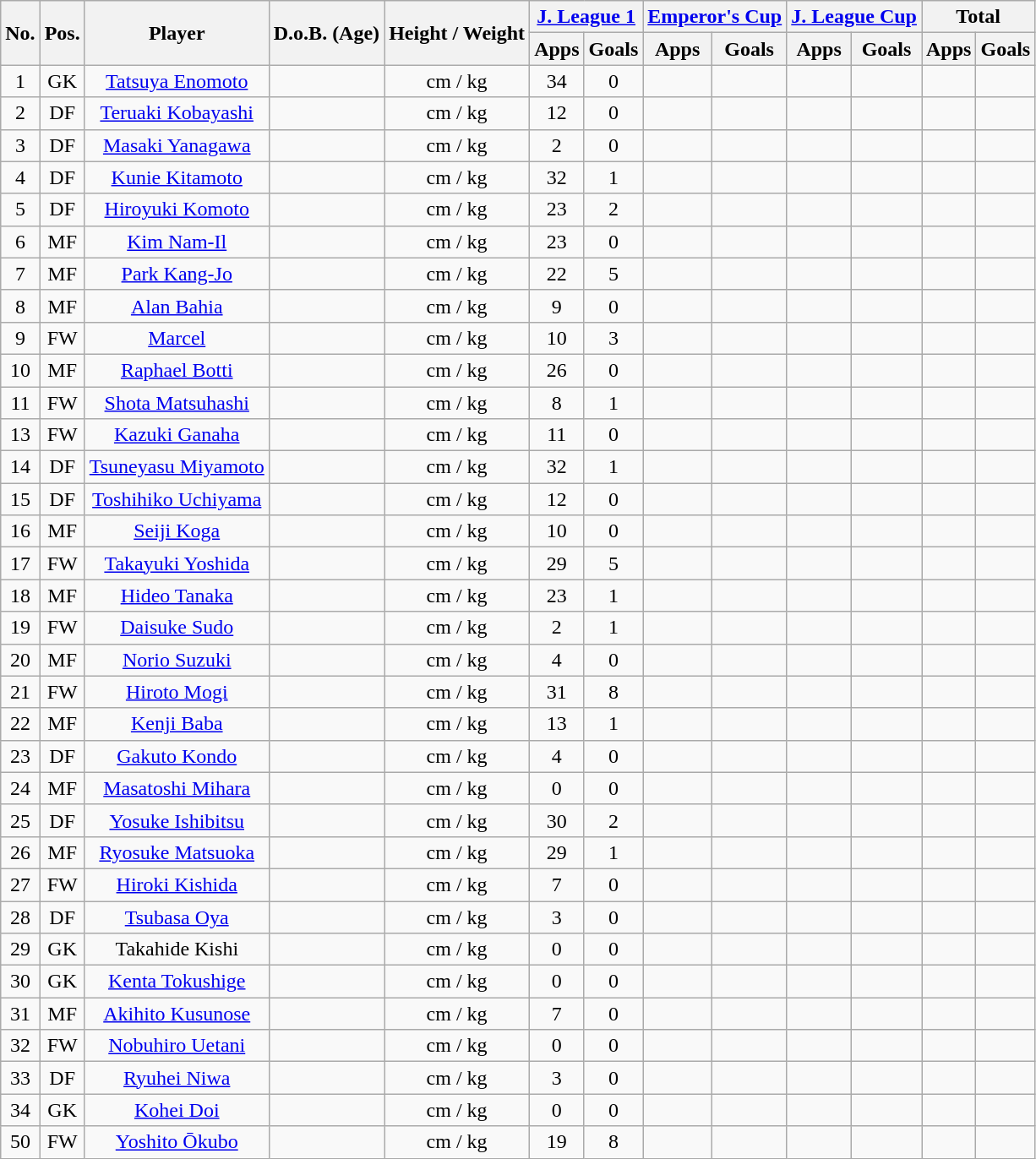<table class="wikitable" style="text-align:center;">
<tr>
<th rowspan="2">No.</th>
<th rowspan="2">Pos.</th>
<th rowspan="2">Player</th>
<th rowspan="2">D.o.B. (Age)</th>
<th rowspan="2">Height / Weight</th>
<th colspan="2"><a href='#'>J. League 1</a></th>
<th colspan="2"><a href='#'>Emperor's Cup</a></th>
<th colspan="2"><a href='#'>J. League Cup</a></th>
<th colspan="2">Total</th>
</tr>
<tr>
<th>Apps</th>
<th>Goals</th>
<th>Apps</th>
<th>Goals</th>
<th>Apps</th>
<th>Goals</th>
<th>Apps</th>
<th>Goals</th>
</tr>
<tr>
<td>1</td>
<td>GK</td>
<td><a href='#'>Tatsuya Enomoto</a></td>
<td></td>
<td>cm / kg</td>
<td>34</td>
<td>0</td>
<td></td>
<td></td>
<td></td>
<td></td>
<td></td>
<td></td>
</tr>
<tr>
<td>2</td>
<td>DF</td>
<td><a href='#'>Teruaki Kobayashi</a></td>
<td></td>
<td>cm / kg</td>
<td>12</td>
<td>0</td>
<td></td>
<td></td>
<td></td>
<td></td>
<td></td>
<td></td>
</tr>
<tr>
<td>3</td>
<td>DF</td>
<td><a href='#'>Masaki Yanagawa</a></td>
<td></td>
<td>cm / kg</td>
<td>2</td>
<td>0</td>
<td></td>
<td></td>
<td></td>
<td></td>
<td></td>
<td></td>
</tr>
<tr>
<td>4</td>
<td>DF</td>
<td><a href='#'>Kunie Kitamoto</a></td>
<td></td>
<td>cm / kg</td>
<td>32</td>
<td>1</td>
<td></td>
<td></td>
<td></td>
<td></td>
<td></td>
<td></td>
</tr>
<tr>
<td>5</td>
<td>DF</td>
<td><a href='#'>Hiroyuki Komoto</a></td>
<td></td>
<td>cm / kg</td>
<td>23</td>
<td>2</td>
<td></td>
<td></td>
<td></td>
<td></td>
<td></td>
<td></td>
</tr>
<tr>
<td>6</td>
<td>MF</td>
<td><a href='#'>Kim Nam-Il</a></td>
<td></td>
<td>cm / kg</td>
<td>23</td>
<td>0</td>
<td></td>
<td></td>
<td></td>
<td></td>
<td></td>
<td></td>
</tr>
<tr>
<td>7</td>
<td>MF</td>
<td><a href='#'>Park Kang-Jo</a></td>
<td></td>
<td>cm / kg</td>
<td>22</td>
<td>5</td>
<td></td>
<td></td>
<td></td>
<td></td>
<td></td>
<td></td>
</tr>
<tr>
<td>8</td>
<td>MF</td>
<td><a href='#'>Alan Bahia</a></td>
<td></td>
<td>cm / kg</td>
<td>9</td>
<td>0</td>
<td></td>
<td></td>
<td></td>
<td></td>
<td></td>
<td></td>
</tr>
<tr>
<td>9</td>
<td>FW</td>
<td><a href='#'>Marcel</a></td>
<td></td>
<td>cm / kg</td>
<td>10</td>
<td>3</td>
<td></td>
<td></td>
<td></td>
<td></td>
<td></td>
<td></td>
</tr>
<tr>
<td>10</td>
<td>MF</td>
<td><a href='#'>Raphael Botti</a></td>
<td></td>
<td>cm / kg</td>
<td>26</td>
<td>0</td>
<td></td>
<td></td>
<td></td>
<td></td>
<td></td>
<td></td>
</tr>
<tr>
<td>11</td>
<td>FW</td>
<td><a href='#'>Shota Matsuhashi</a></td>
<td></td>
<td>cm / kg</td>
<td>8</td>
<td>1</td>
<td></td>
<td></td>
<td></td>
<td></td>
<td></td>
<td></td>
</tr>
<tr>
<td>13</td>
<td>FW</td>
<td><a href='#'>Kazuki Ganaha</a></td>
<td></td>
<td>cm / kg</td>
<td>11</td>
<td>0</td>
<td></td>
<td></td>
<td></td>
<td></td>
<td></td>
<td></td>
</tr>
<tr>
<td>14</td>
<td>DF</td>
<td><a href='#'>Tsuneyasu Miyamoto</a></td>
<td></td>
<td>cm / kg</td>
<td>32</td>
<td>1</td>
<td></td>
<td></td>
<td></td>
<td></td>
<td></td>
<td></td>
</tr>
<tr>
<td>15</td>
<td>DF</td>
<td><a href='#'>Toshihiko Uchiyama</a></td>
<td></td>
<td>cm / kg</td>
<td>12</td>
<td>0</td>
<td></td>
<td></td>
<td></td>
<td></td>
<td></td>
<td></td>
</tr>
<tr>
<td>16</td>
<td>MF</td>
<td><a href='#'>Seiji Koga</a></td>
<td></td>
<td>cm / kg</td>
<td>10</td>
<td>0</td>
<td></td>
<td></td>
<td></td>
<td></td>
<td></td>
<td></td>
</tr>
<tr>
<td>17</td>
<td>FW</td>
<td><a href='#'>Takayuki Yoshida</a></td>
<td></td>
<td>cm / kg</td>
<td>29</td>
<td>5</td>
<td></td>
<td></td>
<td></td>
<td></td>
<td></td>
<td></td>
</tr>
<tr>
<td>18</td>
<td>MF</td>
<td><a href='#'>Hideo Tanaka</a></td>
<td></td>
<td>cm / kg</td>
<td>23</td>
<td>1</td>
<td></td>
<td></td>
<td></td>
<td></td>
<td></td>
<td></td>
</tr>
<tr>
<td>19</td>
<td>FW</td>
<td><a href='#'>Daisuke Sudo</a></td>
<td></td>
<td>cm / kg</td>
<td>2</td>
<td>1</td>
<td></td>
<td></td>
<td></td>
<td></td>
<td></td>
<td></td>
</tr>
<tr>
<td>20</td>
<td>MF</td>
<td><a href='#'>Norio Suzuki</a></td>
<td></td>
<td>cm / kg</td>
<td>4</td>
<td>0</td>
<td></td>
<td></td>
<td></td>
<td></td>
<td></td>
<td></td>
</tr>
<tr>
<td>21</td>
<td>FW</td>
<td><a href='#'>Hiroto Mogi</a></td>
<td></td>
<td>cm / kg</td>
<td>31</td>
<td>8</td>
<td></td>
<td></td>
<td></td>
<td></td>
<td></td>
<td></td>
</tr>
<tr>
<td>22</td>
<td>MF</td>
<td><a href='#'>Kenji Baba</a></td>
<td></td>
<td>cm / kg</td>
<td>13</td>
<td>1</td>
<td></td>
<td></td>
<td></td>
<td></td>
<td></td>
<td></td>
</tr>
<tr>
<td>23</td>
<td>DF</td>
<td><a href='#'>Gakuto Kondo</a></td>
<td></td>
<td>cm / kg</td>
<td>4</td>
<td>0</td>
<td></td>
<td></td>
<td></td>
<td></td>
<td></td>
<td></td>
</tr>
<tr>
<td>24</td>
<td>MF</td>
<td><a href='#'>Masatoshi Mihara</a></td>
<td></td>
<td>cm / kg</td>
<td>0</td>
<td>0</td>
<td></td>
<td></td>
<td></td>
<td></td>
<td></td>
<td></td>
</tr>
<tr>
<td>25</td>
<td>DF</td>
<td><a href='#'>Yosuke Ishibitsu</a></td>
<td></td>
<td>cm / kg</td>
<td>30</td>
<td>2</td>
<td></td>
<td></td>
<td></td>
<td></td>
<td></td>
<td></td>
</tr>
<tr>
<td>26</td>
<td>MF</td>
<td><a href='#'>Ryosuke Matsuoka</a></td>
<td></td>
<td>cm / kg</td>
<td>29</td>
<td>1</td>
<td></td>
<td></td>
<td></td>
<td></td>
<td></td>
<td></td>
</tr>
<tr>
<td>27</td>
<td>FW</td>
<td><a href='#'>Hiroki Kishida</a></td>
<td></td>
<td>cm / kg</td>
<td>7</td>
<td>0</td>
<td></td>
<td></td>
<td></td>
<td></td>
<td></td>
<td></td>
</tr>
<tr>
<td>28</td>
<td>DF</td>
<td><a href='#'>Tsubasa Oya</a></td>
<td></td>
<td>cm / kg</td>
<td>3</td>
<td>0</td>
<td></td>
<td></td>
<td></td>
<td></td>
<td></td>
<td></td>
</tr>
<tr>
<td>29</td>
<td>GK</td>
<td>Takahide Kishi</td>
<td></td>
<td>cm / kg</td>
<td>0</td>
<td>0</td>
<td></td>
<td></td>
<td></td>
<td></td>
<td></td>
<td></td>
</tr>
<tr>
<td>30</td>
<td>GK</td>
<td><a href='#'>Kenta Tokushige</a></td>
<td></td>
<td>cm / kg</td>
<td>0</td>
<td>0</td>
<td></td>
<td></td>
<td></td>
<td></td>
<td></td>
<td></td>
</tr>
<tr>
<td>31</td>
<td>MF</td>
<td><a href='#'>Akihito Kusunose</a></td>
<td></td>
<td>cm / kg</td>
<td>7</td>
<td>0</td>
<td></td>
<td></td>
<td></td>
<td></td>
<td></td>
<td></td>
</tr>
<tr>
<td>32</td>
<td>FW</td>
<td><a href='#'>Nobuhiro Uetani</a></td>
<td></td>
<td>cm / kg</td>
<td>0</td>
<td>0</td>
<td></td>
<td></td>
<td></td>
<td></td>
<td></td>
<td></td>
</tr>
<tr>
<td>33</td>
<td>DF</td>
<td><a href='#'>Ryuhei Niwa</a></td>
<td></td>
<td>cm / kg</td>
<td>3</td>
<td>0</td>
<td></td>
<td></td>
<td></td>
<td></td>
<td></td>
<td></td>
</tr>
<tr>
<td>34</td>
<td>GK</td>
<td><a href='#'>Kohei Doi</a></td>
<td></td>
<td>cm / kg</td>
<td>0</td>
<td>0</td>
<td></td>
<td></td>
<td></td>
<td></td>
<td></td>
<td></td>
</tr>
<tr>
<td>50</td>
<td>FW</td>
<td><a href='#'>Yoshito Ōkubo</a></td>
<td></td>
<td>cm / kg</td>
<td>19</td>
<td>8</td>
<td></td>
<td></td>
<td></td>
<td></td>
<td></td>
<td></td>
</tr>
</table>
